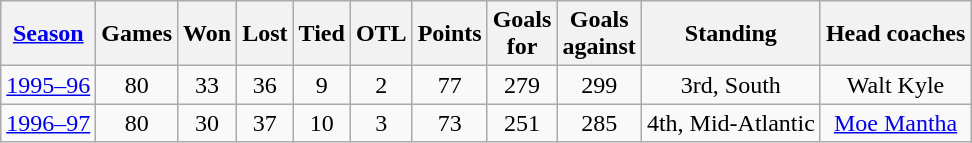<table class="wikitable" style="text-align:center">
<tr>
<th><a href='#'>Season</a></th>
<th>Games</th>
<th>Won</th>
<th>Lost</th>
<th>Tied</th>
<th>OTL</th>
<th>Points</th>
<th>Goals<br>for</th>
<th>Goals<br>against</th>
<th>Standing</th>
<th>Head coaches</th>
</tr>
<tr>
<td><a href='#'>1995–96</a></td>
<td>80</td>
<td>33</td>
<td>36</td>
<td>9</td>
<td>2</td>
<td>77</td>
<td>279</td>
<td>299</td>
<td>3rd, South</td>
<td>Walt Kyle</td>
</tr>
<tr>
<td><a href='#'>1996–97</a></td>
<td>80</td>
<td>30</td>
<td>37</td>
<td>10</td>
<td>3</td>
<td>73</td>
<td>251</td>
<td>285</td>
<td>4th, Mid-Atlantic</td>
<td><a href='#'>Moe Mantha</a></td>
</tr>
</table>
